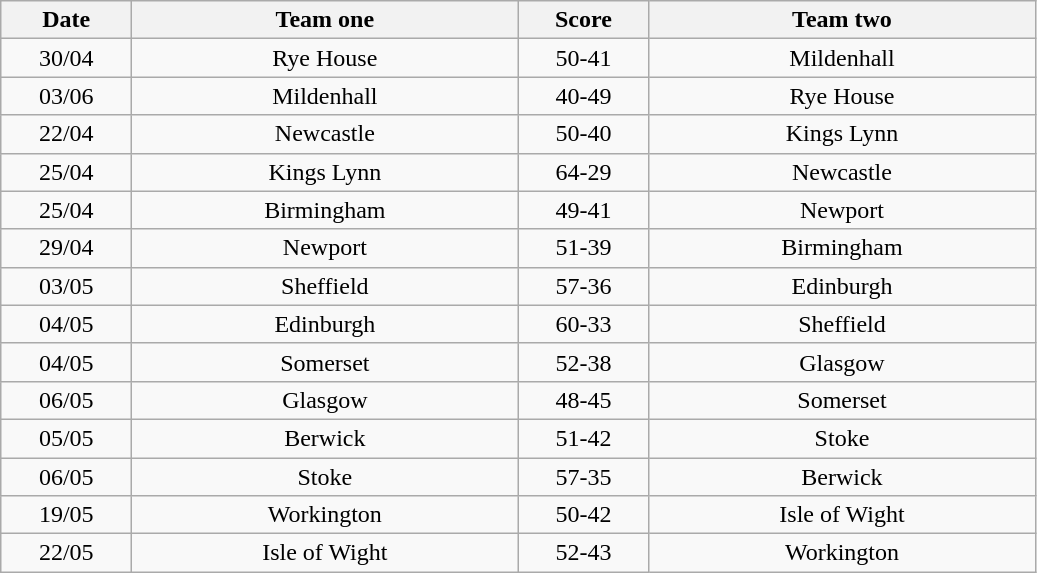<table class="wikitable" style="text-align: center">
<tr>
<th width=80>Date</th>
<th width=250>Team one</th>
<th width=80>Score</th>
<th width=250>Team two</th>
</tr>
<tr>
<td>30/04</td>
<td>Rye House</td>
<td>50-41</td>
<td>Mildenhall</td>
</tr>
<tr>
<td>03/06</td>
<td>Mildenhall</td>
<td>40-49</td>
<td>Rye House</td>
</tr>
<tr>
<td>22/04</td>
<td>Newcastle</td>
<td>50-40</td>
<td>Kings Lynn</td>
</tr>
<tr>
<td>25/04</td>
<td>Kings Lynn</td>
<td>64-29</td>
<td>Newcastle</td>
</tr>
<tr>
<td>25/04</td>
<td>Birmingham</td>
<td>49-41</td>
<td>Newport</td>
</tr>
<tr>
<td>29/04</td>
<td>Newport</td>
<td>51-39</td>
<td>Birmingham</td>
</tr>
<tr>
<td>03/05</td>
<td>Sheffield</td>
<td>57-36</td>
<td>Edinburgh</td>
</tr>
<tr>
<td>04/05</td>
<td>Edinburgh</td>
<td>60-33</td>
<td>Sheffield</td>
</tr>
<tr>
<td>04/05</td>
<td>Somerset</td>
<td>52-38</td>
<td>Glasgow</td>
</tr>
<tr>
<td>06/05</td>
<td>Glasgow</td>
<td>48-45</td>
<td>Somerset</td>
</tr>
<tr>
<td>05/05</td>
<td>Berwick</td>
<td>51-42</td>
<td>Stoke</td>
</tr>
<tr>
<td>06/05</td>
<td>Stoke</td>
<td>57-35</td>
<td>Berwick</td>
</tr>
<tr>
<td>19/05</td>
<td>Workington</td>
<td>50-42</td>
<td>Isle of Wight</td>
</tr>
<tr>
<td>22/05</td>
<td>Isle of Wight</td>
<td>52-43</td>
<td>Workington</td>
</tr>
</table>
